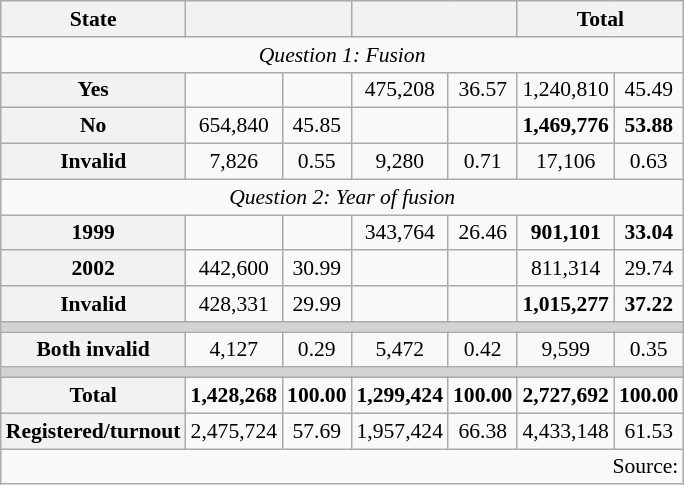<table class=wikitable style="text-align:center; font-size:90%">
<tr>
<th>State</th>
<th colspan=2></th>
<th colspan=2></th>
<th colspan=2>Total</th>
</tr>
<tr>
<td colspan=7><em>Question 1: Fusion</em></td>
</tr>
<tr>
<th>Yes</th>
<td></td>
<td></td>
<td>475,208</td>
<td>36.57</td>
<td>1,240,810</td>
<td>45.49</td>
</tr>
<tr>
<th>No</th>
<td>654,840</td>
<td>45.85</td>
<td></td>
<td></td>
<td><strong>1,469,776</strong></td>
<td><strong>53.88</strong></td>
</tr>
<tr>
<th>Invalid</th>
<td>7,826</td>
<td>0.55</td>
<td>9,280</td>
<td>0.71</td>
<td>17,106</td>
<td>0.63</td>
</tr>
<tr>
<td colspan=7><em>Question 2: Year of fusion</em></td>
</tr>
<tr>
<th>1999</th>
<td></td>
<td></td>
<td>343,764</td>
<td>26.46</td>
<td><strong>901,101</strong></td>
<td><strong>33.04</strong></td>
</tr>
<tr>
<th>2002</th>
<td>442,600</td>
<td>30.99</td>
<td></td>
<td></td>
<td>811,314</td>
<td>29.74</td>
</tr>
<tr>
<th>Invalid</th>
<td>428,331</td>
<td>29.99</td>
<td></td>
<td></td>
<td><strong>1,015,277</strong></td>
<td><strong>37.22</strong></td>
</tr>
<tr>
<td colspan=7 bgcolor=lightgrey></td>
</tr>
<tr>
<th>Both invalid</th>
<td>4,127</td>
<td>0.29</td>
<td>5,472</td>
<td>0.42</td>
<td>9,599</td>
<td>0.35</td>
</tr>
<tr>
<td colspan=7 bgcolor=lightgrey></td>
</tr>
<tr>
<th>Total</th>
<td><strong>1,428,268</strong></td>
<td><strong>100.00</strong></td>
<td><strong>1,299,424</strong></td>
<td><strong>100.00</strong></td>
<td><strong>2,727,692</strong></td>
<td><strong>100.00</strong></td>
</tr>
<tr>
<th>Registered/turnout</th>
<td>2,475,724</td>
<td>57.69</td>
<td>1,957,424</td>
<td>66.38</td>
<td>4,433,148</td>
<td>61.53</td>
</tr>
<tr>
<td colspan=7 align=right>Source: </td>
</tr>
</table>
